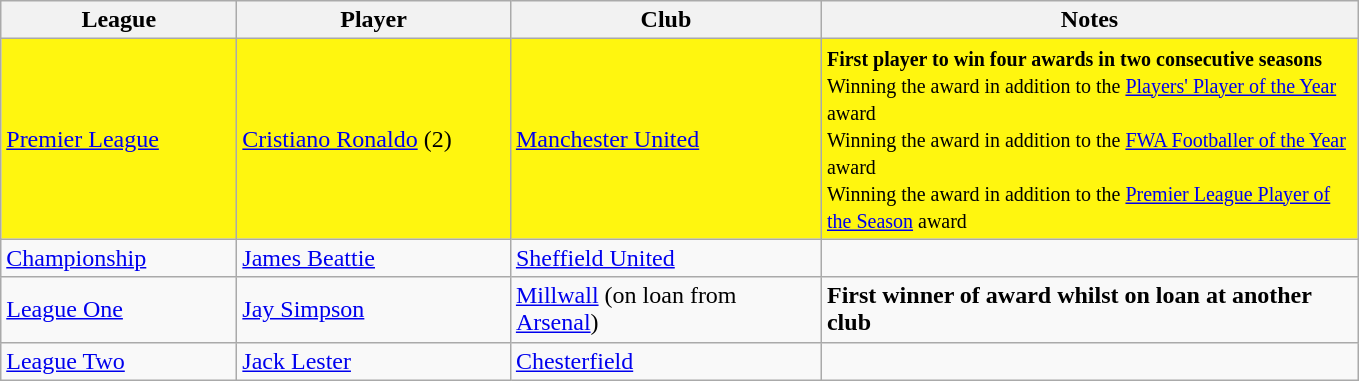<table class="wikitable">
<tr>
<th>League</th>
<th>Player</th>
<th>Club</th>
<th width="350px">Notes</th>
</tr>
<tr bgcolor=#FFF60F>
<td width="150px"><a href='#'>Premier League</a></td>
<td width="175px"> <a href='#'>Cristiano Ronaldo</a> (2)</td>
<td width="200px"><a href='#'>Manchester United</a></td>
<td><small><strong>First player to win four awards in two consecutive seasons</strong><br> Winning the award in addition to the <a href='#'>Players' Player of the Year</a> award<br>Winning the award in addition to the <a href='#'>FWA Footballer of the Year</a> award<br>Winning the award in addition to the <a href='#'>Premier League Player of the Season</a> award</small></td>
</tr>
<tr>
<td><a href='#'>Championship</a></td>
<td> <a href='#'>James Beattie</a></td>
<td><a href='#'>Sheffield United</a></td>
<td></td>
</tr>
<tr>
<td><a href='#'>League One</a></td>
<td> <a href='#'>Jay Simpson</a></td>
<td><a href='#'>Millwall</a> (on loan from <a href='#'>Arsenal</a>)</td>
<td><strong>First winner of award whilst on loan at another club<em></td>
</tr>
<tr>
<td><a href='#'>League Two</a></td>
<td> <a href='#'>Jack Lester</a></td>
<td><a href='#'>Chesterfield</a></td>
<td></td>
</tr>
</table>
